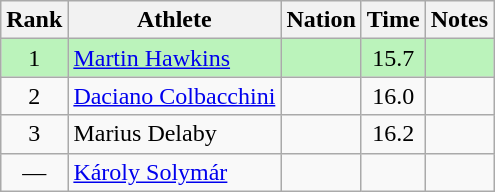<table class="wikitable sortable" style="text-align:center">
<tr>
<th>Rank</th>
<th>Athlete</th>
<th>Nation</th>
<th>Time</th>
<th>Notes</th>
</tr>
<tr bgcolor=bbf3bb>
<td>1</td>
<td align=left><a href='#'>Martin Hawkins</a></td>
<td align=left></td>
<td>15.7</td>
<td></td>
</tr>
<tr>
<td>2</td>
<td align=left><a href='#'>Daciano Colbacchini</a></td>
<td align=left></td>
<td>16.0</td>
<td></td>
</tr>
<tr>
<td>3</td>
<td align=left>Marius Delaby</td>
<td align=left></td>
<td>16.2</td>
<td></td>
</tr>
<tr>
<td data-sort-value=4>—</td>
<td align=left><a href='#'>Károly Solymár</a></td>
<td align=left></td>
<td></td>
<td></td>
</tr>
</table>
